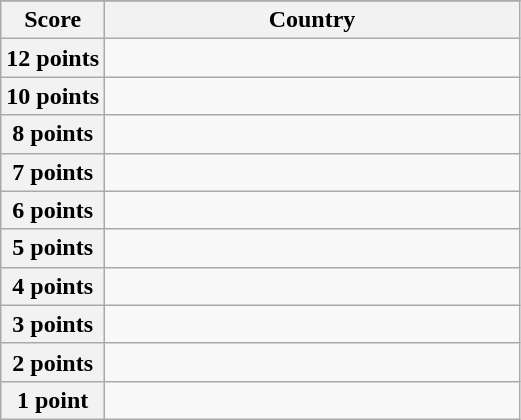<table class="wikitable">
<tr>
</tr>
<tr>
<th scope="col" width="20%">Score</th>
<th scope="col">Country</th>
</tr>
<tr>
<th scope="row">12 points</th>
<td></td>
</tr>
<tr>
<th scope="row">10 points</th>
<td></td>
</tr>
<tr>
<th scope="row">8 points</th>
<td></td>
</tr>
<tr>
<th scope="row">7 points</th>
<td></td>
</tr>
<tr>
<th scope="row">6 points</th>
<td></td>
</tr>
<tr>
<th scope="row">5 points</th>
<td></td>
</tr>
<tr>
<th scope="row">4 points</th>
<td></td>
</tr>
<tr>
<th scope="row">3 points</th>
<td></td>
</tr>
<tr>
<th scope="row">2 points</th>
<td></td>
</tr>
<tr>
<th scope="row">1 point</th>
<td></td>
</tr>
</table>
